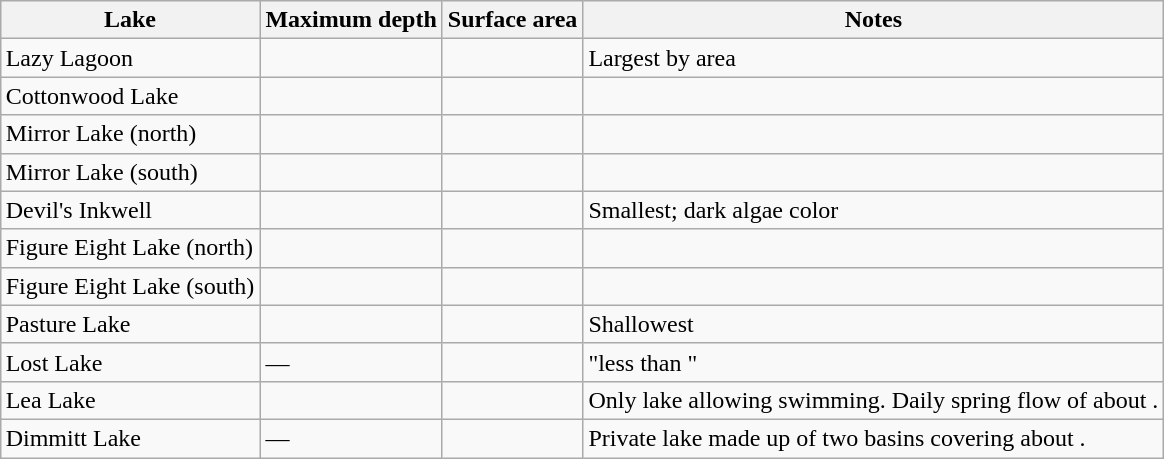<table class="wikitable sortable" style="margin-left:auto; margin-right:auto;">
<tr>
<th data-sort-type="text">Lake</th>
<th data-sort-type="number">Maximum depth</th>
<th data-sort-type="number">Surface area</th>
<th class="unsortable">Notes</th>
</tr>
<tr>
<td>Lazy Lagoon</td>
<td></td>
<td></td>
<td>Largest by area</td>
</tr>
<tr>
<td>Cottonwood Lake</td>
<td></td>
<td></td>
<td></td>
</tr>
<tr>
<td>Mirror Lake (north)</td>
<td></td>
<td></td>
<td></td>
</tr>
<tr>
<td>Mirror Lake (south)</td>
<td></td>
<td></td>
<td></td>
</tr>
<tr>
<td>Devil's Inkwell</td>
<td></td>
<td></td>
<td>Smallest; dark algae color</td>
</tr>
<tr>
<td>Figure Eight Lake (north)</td>
<td></td>
<td></td>
<td></td>
</tr>
<tr>
<td>Figure Eight Lake (south)</td>
<td></td>
<td></td>
<td></td>
</tr>
<tr>
<td>Pasture Lake</td>
<td></td>
<td></td>
<td>Shallowest</td>
</tr>
<tr>
<td>Lost Lake</td>
<td>—</td>
<td></td>
<td>"less than "</td>
</tr>
<tr>
<td>Lea Lake</td>
<td></td>
<td></td>
<td>Only lake allowing swimming. Daily spring flow of about .</td>
</tr>
<tr>
<td>Dimmitt Lake</td>
<td>—</td>
<td></td>
<td>Private lake made up of two basins covering about .</td>
</tr>
</table>
